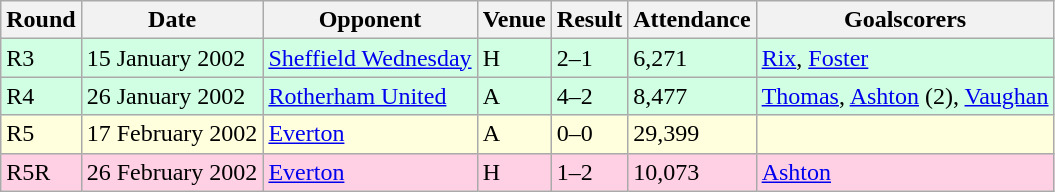<table class="wikitable">
<tr>
<th>Round</th>
<th>Date</th>
<th>Opponent</th>
<th>Venue</th>
<th>Result</th>
<th>Attendance</th>
<th>Goalscorers</th>
</tr>
<tr style="background-color: #d0ffe3;">
<td>R3</td>
<td>15 January 2002</td>
<td><a href='#'>Sheffield Wednesday</a></td>
<td>H</td>
<td>2–1</td>
<td>6,271</td>
<td><a href='#'>Rix</a>, <a href='#'>Foster</a></td>
</tr>
<tr style="background-color: #d0ffe3;">
<td>R4</td>
<td>26 January 2002</td>
<td><a href='#'>Rotherham United</a></td>
<td>A</td>
<td>4–2</td>
<td>8,477</td>
<td><a href='#'>Thomas</a>, <a href='#'>Ashton</a> (2), <a href='#'>Vaughan</a></td>
</tr>
<tr style="background-color: #ffffdd;">
<td>R5</td>
<td>17 February 2002</td>
<td><a href='#'>Everton</a></td>
<td>A</td>
<td>0–0</td>
<td>29,399</td>
<td></td>
</tr>
<tr style="background-color: #ffd0e3;">
<td>R5R</td>
<td>26 February 2002</td>
<td><a href='#'>Everton</a></td>
<td>H</td>
<td>1–2</td>
<td>10,073</td>
<td><a href='#'>Ashton</a></td>
</tr>
</table>
